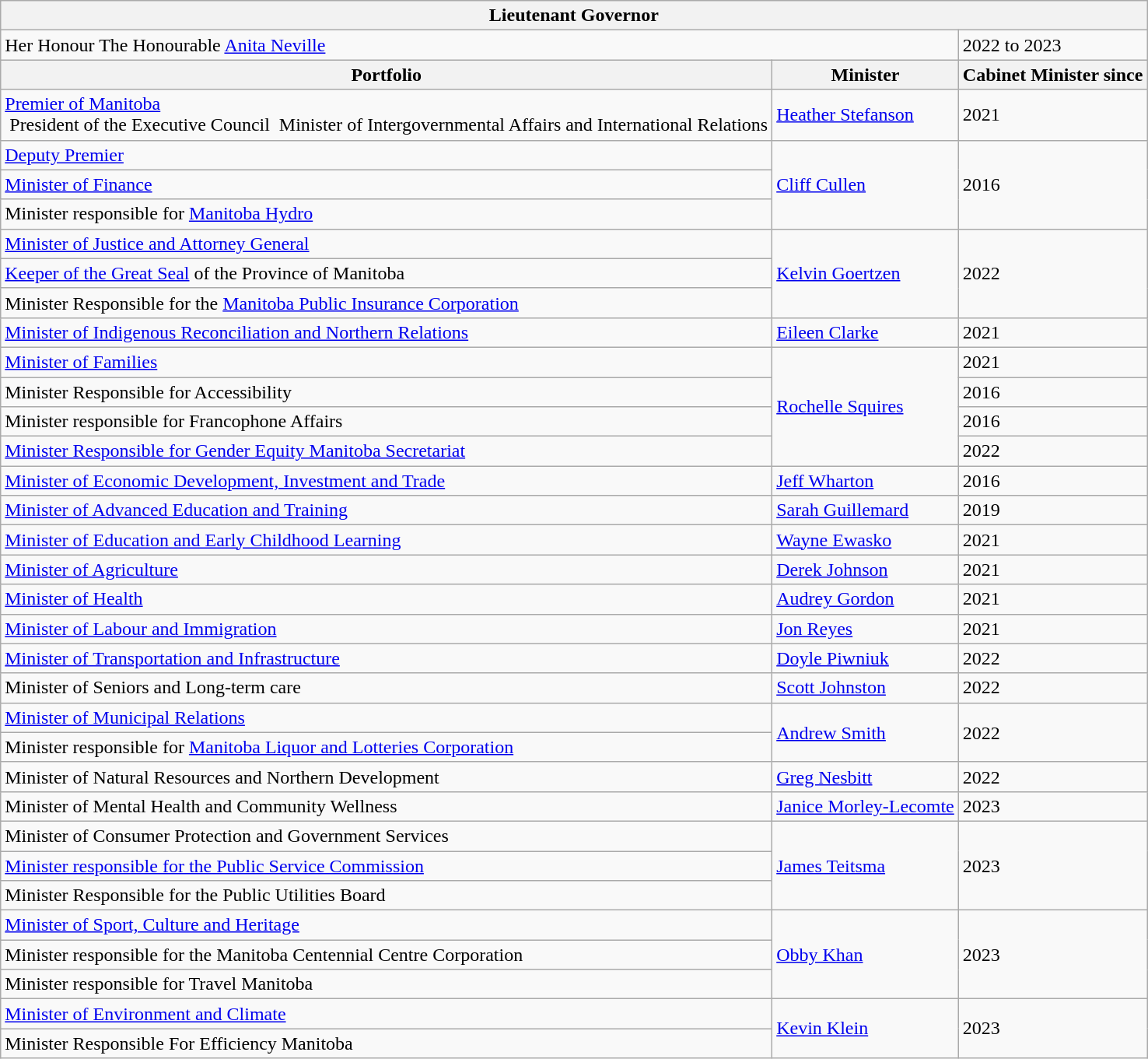<table class="wikitable">
<tr>
<th colspan="3">Lieutenant Governor</th>
</tr>
<tr>
<td colspan="2">Her Honour The Honourable <a href='#'>Anita Neville</a></td>
<td>2022 to 2023</td>
</tr>
<tr>
<th>Portfolio</th>
<th>Minister</th>
<th>Cabinet Minister since</th>
</tr>
<tr>
<td><a href='#'>Premier of Manitoba</a><br> President of the Executive Council
 Minister of Intergovernmental Affairs and International Relations</td>
<td><a href='#'>Heather Stefanson</a></td>
<td>2021</td>
</tr>
<tr>
<td><a href='#'>Deputy Premier</a></td>
<td rowspan="3"><a href='#'>Cliff Cullen</a></td>
<td rowspan="3">2016</td>
</tr>
<tr>
<td><a href='#'>Minister of Finance</a></td>
</tr>
<tr>
<td>Minister responsible for <a href='#'>Manitoba Hydro</a></td>
</tr>
<tr>
<td><a href='#'>Minister of Justice and Attorney General</a></td>
<td rowspan="3"><a href='#'>Kelvin Goertzen</a></td>
<td rowspan="3">2022</td>
</tr>
<tr>
<td><a href='#'>Keeper of the Great Seal</a> of the Province of Manitoba</td>
</tr>
<tr>
<td>Minister Responsible for the <a href='#'>Manitoba Public Insurance Corporation</a></td>
</tr>
<tr>
<td><a href='#'>Minister of Indigenous Reconciliation and Northern Relations</a></td>
<td><a href='#'>Eileen Clarke</a></td>
<td>2021</td>
</tr>
<tr>
<td><a href='#'>Minister of Families</a></td>
<td rowspan="4"><a href='#'>Rochelle Squires</a></td>
<td>2021</td>
</tr>
<tr>
<td>Minister Responsible for Accessibility</td>
<td>2016</td>
</tr>
<tr>
<td>Minister responsible for Francophone Affairs</td>
<td>2016</td>
</tr>
<tr>
<td><a href='#'>Minister Responsible for Gender Equity Manitoba Secretariat</a></td>
<td>2022</td>
</tr>
<tr>
<td><a href='#'>Minister of Economic Development, Investment and Trade</a></td>
<td><a href='#'>Jeff Wharton</a></td>
<td>2016</td>
</tr>
<tr>
<td><a href='#'>Minister of Advanced Education and Training</a></td>
<td><a href='#'>Sarah Guillemard</a></td>
<td>2019</td>
</tr>
<tr>
<td><a href='#'>Minister of Education and Early Childhood Learning</a></td>
<td><a href='#'>Wayne Ewasko</a></td>
<td>2021</td>
</tr>
<tr>
<td><a href='#'>Minister of Agriculture</a></td>
<td><a href='#'>Derek Johnson</a></td>
<td>2021</td>
</tr>
<tr>
<td><a href='#'>Minister of Health</a></td>
<td><a href='#'>Audrey Gordon</a></td>
<td>2021</td>
</tr>
<tr>
<td><a href='#'>Minister of Labour and Immigration</a></td>
<td><a href='#'>Jon Reyes</a></td>
<td>2021</td>
</tr>
<tr>
<td><a href='#'>Minister of Transportation and Infrastructure</a></td>
<td><a href='#'>Doyle Piwniuk</a></td>
<td>2022</td>
</tr>
<tr>
<td>Minister of Seniors and Long-term care</td>
<td><a href='#'>Scott Johnston</a></td>
<td>2022</td>
</tr>
<tr>
<td><a href='#'>Minister of Municipal Relations</a></td>
<td rowspan="2"><a href='#'>Andrew Smith</a></td>
<td rowspan="2">2022</td>
</tr>
<tr>
<td>Minister responsible for <a href='#'>Manitoba Liquor and Lotteries Corporation</a></td>
</tr>
<tr>
<td>Minister of Natural Resources and Northern Development</td>
<td><a href='#'>Greg Nesbitt</a></td>
<td>2022</td>
</tr>
<tr>
<td>Minister of Mental Health and Community Wellness</td>
<td><a href='#'>Janice Morley-Lecomte</a></td>
<td>2023</td>
</tr>
<tr>
<td>Minister of Consumer Protection and Government Services</td>
<td rowspan="3"><a href='#'>James Teitsma</a></td>
<td rowspan="3">2023</td>
</tr>
<tr>
<td><a href='#'>Minister responsible for the Public Service Commission</a></td>
</tr>
<tr>
<td>Minister Responsible for the Public Utilities Board</td>
</tr>
<tr>
<td><a href='#'>Minister of Sport, Culture and Heritage</a></td>
<td rowspan="3"><a href='#'>Obby Khan</a></td>
<td rowspan="3">2023</td>
</tr>
<tr>
<td>Minister responsible for the Manitoba Centennial Centre Corporation</td>
</tr>
<tr>
<td>Minister responsible for Travel Manitoba</td>
</tr>
<tr>
<td><a href='#'>Minister of Environment and Climate</a></td>
<td rowspan="2"><a href='#'>Kevin Klein</a></td>
<td rowspan="2">2023</td>
</tr>
<tr>
<td>Minister Responsible For Efficiency Manitoba</td>
</tr>
</table>
